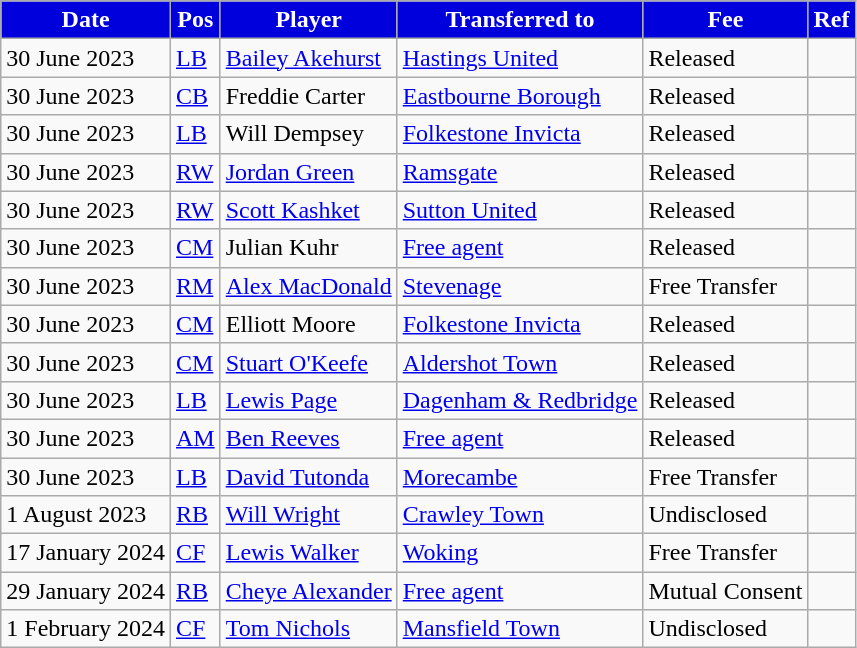<table class="wikitable plainrowheaders sortable">
<tr>
<th style="background:#0000dd;color:#fff;">Date</th>
<th style="background:#0000dd;color:#fff;">Pos</th>
<th style="background:#0000dd;color:#fff;">Player</th>
<th style="background:#0000dd;color:#fff;">Transferred to</th>
<th style="background:#0000dd;color:#fff;">Fee</th>
<th style="background:#0000dd;color:#fff;">Ref</th>
</tr>
<tr>
<td>30 June 2023</td>
<td><a href='#'>LB</a></td>
<td> <a href='#'>Bailey Akehurst</a></td>
<td> <a href='#'>Hastings United</a></td>
<td>Released</td>
<td></td>
</tr>
<tr>
<td>30 June 2023</td>
<td><a href='#'>CB</a></td>
<td> Freddie Carter</td>
<td> <a href='#'>Eastbourne Borough</a></td>
<td>Released</td>
<td></td>
</tr>
<tr>
<td>30 June 2023</td>
<td><a href='#'>LB</a></td>
<td> Will Dempsey</td>
<td> <a href='#'>Folkestone Invicta</a></td>
<td>Released</td>
<td></td>
</tr>
<tr>
<td>30 June 2023</td>
<td><a href='#'>RW</a></td>
<td> <a href='#'>Jordan Green</a></td>
<td> <a href='#'>Ramsgate</a></td>
<td>Released</td>
<td></td>
</tr>
<tr>
<td>30 June 2023</td>
<td><a href='#'>RW</a></td>
<td> <a href='#'>Scott Kashket</a></td>
<td> <a href='#'>Sutton United</a></td>
<td>Released</td>
<td></td>
</tr>
<tr>
<td>30 June 2023</td>
<td><a href='#'>CM</a></td>
<td> Julian Kuhr</td>
<td> <a href='#'>Free agent</a></td>
<td>Released</td>
<td></td>
</tr>
<tr>
<td>30 June 2023</td>
<td><a href='#'>RM</a></td>
<td> <a href='#'>Alex MacDonald</a></td>
<td> <a href='#'>Stevenage</a></td>
<td>Free Transfer</td>
<td></td>
</tr>
<tr>
<td>30 June 2023</td>
<td><a href='#'>CM</a></td>
<td> Elliott Moore</td>
<td> <a href='#'>Folkestone Invicta</a></td>
<td>Released</td>
<td></td>
</tr>
<tr>
<td>30 June 2023</td>
<td><a href='#'>CM</a></td>
<td> <a href='#'>Stuart O'Keefe</a></td>
<td> <a href='#'>Aldershot Town</a></td>
<td>Released</td>
<td></td>
</tr>
<tr>
<td>30 June 2023</td>
<td><a href='#'>LB</a></td>
<td> <a href='#'>Lewis Page</a></td>
<td> <a href='#'>Dagenham & Redbridge</a></td>
<td>Released</td>
<td></td>
</tr>
<tr>
<td>30 June 2023</td>
<td><a href='#'>AM</a></td>
<td> <a href='#'>Ben Reeves</a></td>
<td> <a href='#'>Free agent</a></td>
<td>Released</td>
<td></td>
</tr>
<tr>
<td>30 June 2023</td>
<td><a href='#'>LB</a></td>
<td> <a href='#'>David Tutonda</a></td>
<td> <a href='#'>Morecambe</a></td>
<td>Free Transfer</td>
<td></td>
</tr>
<tr>
<td>1 August 2023</td>
<td><a href='#'>RB</a></td>
<td> <a href='#'>Will Wright</a></td>
<td> <a href='#'>Crawley Town</a></td>
<td>Undisclosed</td>
<td></td>
</tr>
<tr>
<td>17 January 2024</td>
<td><a href='#'>CF</a></td>
<td> <a href='#'>Lewis Walker</a></td>
<td> <a href='#'>Woking</a></td>
<td>Free Transfer</td>
<td></td>
</tr>
<tr>
<td>29 January 2024</td>
<td><a href='#'>RB</a></td>
<td> <a href='#'>Cheye Alexander</a></td>
<td> <a href='#'>Free agent</a></td>
<td>Mutual Consent</td>
<td></td>
</tr>
<tr>
<td>1 February 2024</td>
<td><a href='#'>CF</a></td>
<td> <a href='#'>Tom Nichols</a></td>
<td> <a href='#'>Mansfield Town</a></td>
<td>Undisclosed</td>
<td></td>
</tr>
</table>
